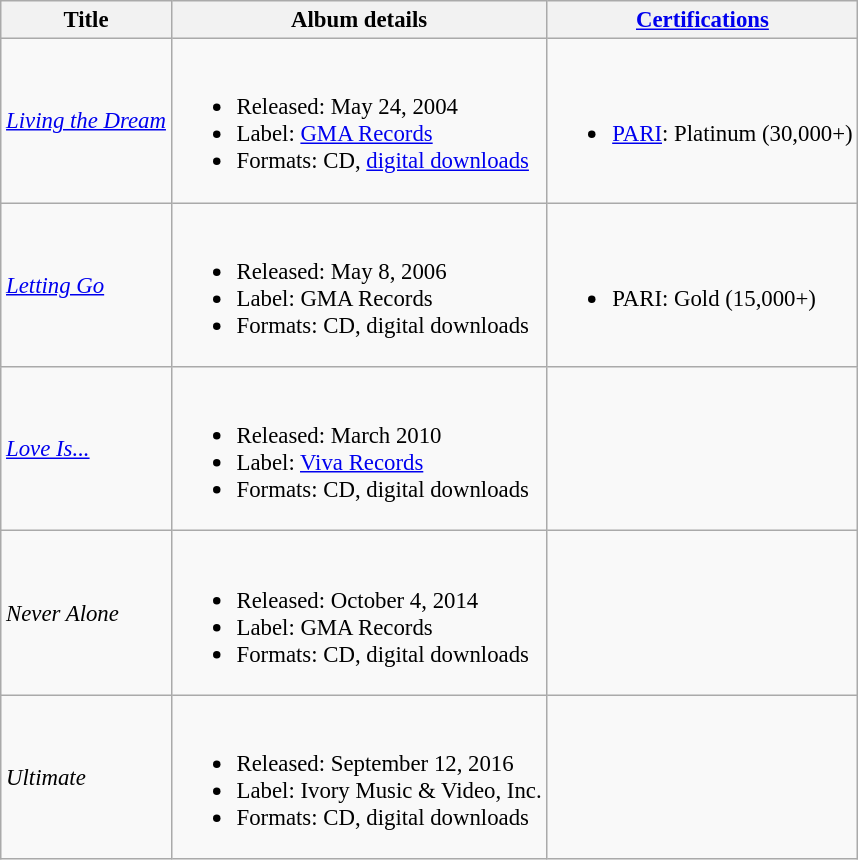<table class="wikitable" style="font-size: 95%;">
<tr>
<th><strong>Title</strong></th>
<th><strong>Album details</strong></th>
<th><strong><a href='#'>Certifications</a></strong></th>
</tr>
<tr>
<td><em><a href='#'>Living the Dream</a></em></td>
<td><br><ul><li>Released: May 24, 2004</li><li>Label: <a href='#'>GMA Records</a></li><li>Formats: CD, <a href='#'>digital downloads</a></li></ul></td>
<td><br><ul><li><a href='#'>PARI</a>: Platinum (30,000+)</li></ul></td>
</tr>
<tr>
<td><em><a href='#'>Letting Go</a></em></td>
<td><br><ul><li>Released: May 8, 2006</li><li>Label: GMA Records</li><li>Formats: CD, digital downloads</li></ul></td>
<td><br><ul><li>PARI: Gold (15,000+)</li></ul></td>
</tr>
<tr>
<td><em><a href='#'>Love Is...</a></em></td>
<td><br><ul><li>Released:  March 2010</li><li>Label: <a href='#'>Viva Records</a></li><li>Formats: CD, digital downloads</li></ul></td>
<td></td>
</tr>
<tr>
<td><em>Never Alone</em></td>
<td><br><ul><li>Released: October 4, 2014</li><li>Label: GMA Records</li><li>Formats: CD, digital downloads</li></ul></td>
<td></td>
</tr>
<tr>
<td><em>Ultimate</em></td>
<td><br><ul><li>Released: September 12, 2016</li><li>Label: Ivory Music & Video, Inc.</li><li>Formats: CD, digital downloads</li></ul></td>
<td></td>
</tr>
</table>
